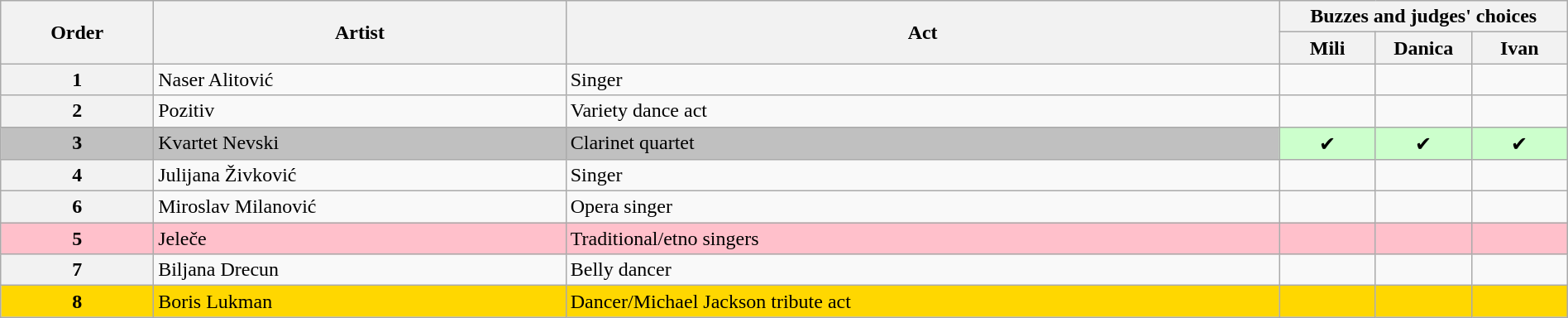<table class="wikitable" style="width:100%;">
<tr>
<th rowspan=2>Order</th>
<th rowspan=2>Artist</th>
<th rowspan=2>Act</th>
<th colspan=3>Buzzes and judges' choices</th>
</tr>
<tr>
<th width="70">Mili</th>
<th width="70">Danica</th>
<th width="70">Ivan</th>
</tr>
<tr>
<th>1</th>
<td>Naser Alitović</td>
<td>Singer</td>
<td></td>
<td></td>
<td></td>
</tr>
<tr>
<th>2</th>
<td>Pozitiv</td>
<td>Variety dance act</td>
<td></td>
<td></td>
<td></td>
</tr>
<tr>
<th style="background:silver;">3</th>
<td style="background:silver;">Kvartet Nevski</td>
<td style="background:silver;">Clarinet quartet</td>
<td style="background:#cfc; text-align:center;">✔</td>
<td style="background:#cfc; text-align:center;">✔</td>
<td style="background:#cfc; text-align:center;">✔</td>
</tr>
<tr>
<th>4</th>
<td>Julijana Živković</td>
<td>Singer</td>
<td></td>
<td></td>
<td></td>
</tr>
<tr>
<th>6</th>
<td>Miroslav Milanović</td>
<td>Opera singer</td>
<td></td>
<td></td>
<td></td>
</tr>
<tr>
<th style="background:pink;">5</th>
<td style="background:pink;">Jeleče</td>
<td style="background:pink;">Traditional/etno singers</td>
<td style="background:pink;"></td>
<td style="background:pink;"></td>
<td style="background:pink;"></td>
</tr>
<tr>
<th>7</th>
<td>Biljana Drecun</td>
<td>Belly dancer</td>
<td></td>
<td></td>
<td></td>
</tr>
<tr>
<th style="background:gold;">8</th>
<td style="background:gold;">Boris Lukman</td>
<td style="background:gold;">Dancer/Michael Jackson tribute act</td>
<td style="background:gold;"></td>
<td style="background:gold;"></td>
<td style="background:gold;"></td>
</tr>
</table>
